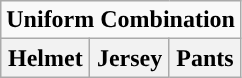<table class="wikitable">
<tr>
<td align="center" Colspan="3"><strong>Uniform Combination</strong></td>
</tr>
<tr align="center">
<th>Helmet</th>
<th>Jersey</th>
<th>Pants</th>
</tr>
</table>
